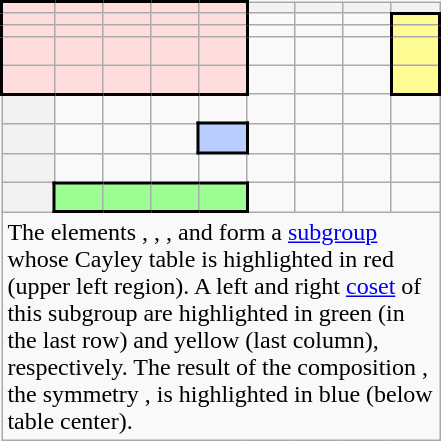<table class="wikitable" style="float:right; text-align:center; margin:.5em 0 .5em 1em; width:40ex; height:40ex;">
<tr>
<th style="width:12%; background:#fdd; border-top:solid black 2px; border-left:solid black 2px;"></th>
<th style="background:#fdd; border-top:solid black 2px; width:11%;"></th>
<th style="background:#fdd; border-top:solid black 2px; width:11%;"></th>
<th style="background:#fdd; border-top:solid black 2px; width:11%;"></th>
<th style="background:#fdd; border-right:solid black 2px; border-top:solid black 2px; width:11%;"></th>
<th style="width:11%;"></th>
<th style="width:11%;"></th>
<th style="width:11%;"></th>
<th style="width:11%;"></th>
</tr>
<tr>
<th style="background:#FDD;  border-left:solid black 2px;"></th>
<td style="background:#FDD;"></td>
<td style="background:#FDD;"></td>
<td style="background:#FDD;"></td>
<td style="background:#FDD; border-right:solid black 2px;"></td>
<td></td>
<td></td>
<td></td>
<td style="background:#FFFC93; border-right:solid black 2px; border-left:solid black 2px; border-top:solid black 2px;"></td>
</tr>
<tr>
<th style="background:#FDD;  border-left:solid black 2px;"></th>
<td style="background:#FDD;"></td>
<td style="background:#FDD;"></td>
<td style="background:#FDD;"></td>
<td style="background:#FDD; border-right:solid black 2px;"></td>
<td></td>
<td></td>
<td></td>
<td style="background:#FFFC93; border-right: solid black 2px; border-left: solid black 2px;"></td>
</tr>
<tr style="height:10%">
<th style="background:#FDD;  border-left:solid black 2px;"></th>
<td style="background:#FDD;"></td>
<td style="background:#FDD;"></td>
<td style="background:#FDD;"></td>
<td style="background:#FDD; border-right:solid black 2px;"></td>
<td></td>
<td></td>
<td></td>
<td style="background:#FFFC93; border-right: solid black 2px; border-left: solid black 2px;"></td>
</tr>
<tr style="height:10%">
<th style="background:#FDD; border-bottom:solid black 2px; border-left:solid black 2px;"></th>
<td style="background:#FDD; border-bottom:solid black 2px;"></td>
<td style="background:#FDD; border-bottom:solid black 2px;"></td>
<td style="background:#FDD; border-bottom:solid black 2px;"></td>
<td style="background:#FDD; border-right:solid black 2px; border-bottom:solid black 2px;"></td>
<td></td>
<td></td>
<td></td>
<td style="background:#FFFC93; border-right:solid black 2px; border-left:solid black 2px; border-bottom:solid black 2px;"></td>
</tr>
<tr style="height:10%">
<th></th>
<td></td>
<td></td>
<td></td>
<td></td>
<td></td>
<td></td>
<td></td>
<td></td>
</tr>
<tr style="height:10%">
<th></th>
<td></td>
<td></td>
<td></td>
<td style="background:#BACDFF; border: solid black 2px;"></td>
<td "style=background:#FFFC93;"></td>
<td></td>
<td></td>
<td></td>
</tr>
<tr style="height:10%">
<th></th>
<td></td>
<td></td>
<td></td>
<td></td>
<td></td>
<td></td>
<td></td>
<td></td>
</tr>
<tr style="height:10%">
<th></th>
<td style="background:#9DFF93; border-left: solid black 2px; border-bottom: solid black 2px; border-top: solid black 2px;"></td>
<td style="background:#9DFF93; border-bottom: solid black 2px; border-top: solid black 2px;"></td>
<td style="background:#9DFF93; border-bottom: solid black 2px; border-top: solid black 2px;"></td>
<td style="background:#9DFF93; border-bottom:solid black 2px; border-top:solid black 2px; border-right:solid black 2px;"></td>
<td></td>
<td></td>
<td></td>
<td></td>
</tr>
<tr>
<td colspan="9" style="text-align:left">The elements , , , and  form a <a href='#'>subgroup</a> whose Cayley table is highlighted in  red (upper left region). A left and right <a href='#'>coset</a> of this subgroup are highlighted in  green (in the last row) and  yellow (last column), respectively. The result of the composition , the symmetry , is highlighted in  blue (below table center).</td>
</tr>
</table>
